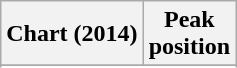<table class="wikitable sortable">
<tr>
<th>Chart (2014)</th>
<th>Peak<br>position</th>
</tr>
<tr>
</tr>
<tr>
</tr>
<tr>
</tr>
<tr>
</tr>
<tr>
</tr>
<tr>
</tr>
<tr>
</tr>
<tr>
</tr>
</table>
